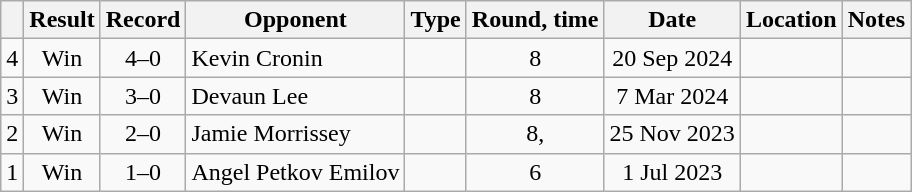<table class="wikitable" style="text-align:center">
<tr>
<th></th>
<th>Result</th>
<th>Record</th>
<th>Opponent</th>
<th>Type</th>
<th>Round, time</th>
<th>Date</th>
<th>Location</th>
<th>Notes</th>
</tr>
<tr>
<td>4</td>
<td>Win</td>
<td>4–0</td>
<td style="text-align:left;">Kevin Cronin</td>
<td></td>
<td>8</td>
<td>20 Sep 2024</td>
<td style="text-align:left;"></td>
<td></td>
</tr>
<tr>
<td>3</td>
<td>Win</td>
<td>3–0</td>
<td style="text-align:left;">Devaun Lee</td>
<td></td>
<td>8</td>
<td>7 Mar 2024</td>
<td style="text-align:left;"></td>
<td></td>
</tr>
<tr>
<td>2</td>
<td>Win</td>
<td>2–0</td>
<td style="text-align:left;">Jamie Morrissey</td>
<td></td>
<td>8, </td>
<td>25 Nov 2023</td>
<td style="text-align:left;"></td>
<td></td>
</tr>
<tr>
<td>1</td>
<td>Win</td>
<td>1–0</td>
<td style="text-align:left;">Angel Petkov Emilov</td>
<td></td>
<td>6</td>
<td>1 Jul 2023</td>
<td style="text-align:left;"></td>
<td></td>
</tr>
</table>
